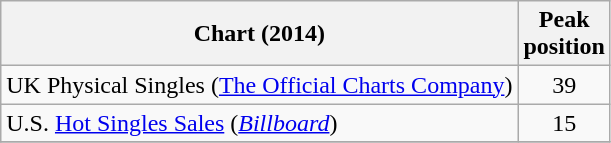<table class="wikitable sortable">
<tr>
<th>Chart (2014)</th>
<th>Peak<br>position</th>
</tr>
<tr>
<td>UK Physical Singles (<a href='#'>The Official Charts Company</a>)</td>
<td align="center">39</td>
</tr>
<tr>
<td>U.S. <a href='#'>Hot Singles Sales</a> (<em><a href='#'>Billboard</a></em>)</td>
<td align="center">15</td>
</tr>
<tr>
</tr>
</table>
